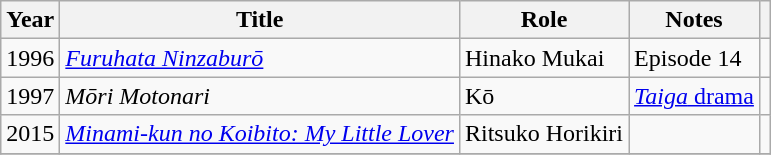<table class="wikitable">
<tr>
<th>Year</th>
<th>Title</th>
<th>Role</th>
<th>Notes</th>
<th></th>
</tr>
<tr>
<td>1996</td>
<td><em><a href='#'>Furuhata Ninzaburō</a></em></td>
<td>Hinako Mukai</td>
<td>Episode 14</td>
<td></td>
</tr>
<tr>
<td>1997</td>
<td><em>Mōri Motonari</em></td>
<td>Kō</td>
<td><a href='#'><em>Taiga</em> drama</a></td>
<td></td>
</tr>
<tr>
<td>2015</td>
<td><em><a href='#'>Minami-kun no Koibito: My Little Lover</a></em></td>
<td>Ritsuko Horikiri</td>
<td></td>
<td></td>
</tr>
<tr>
</tr>
</table>
